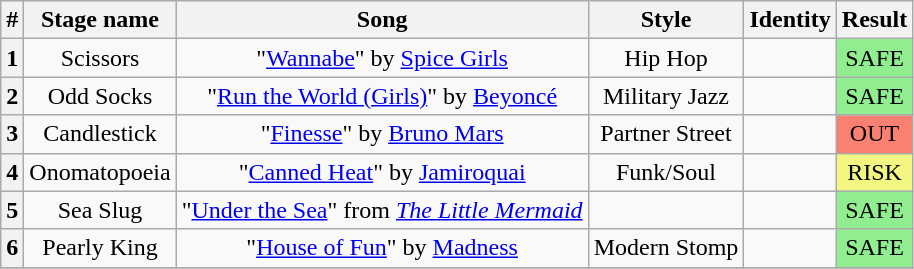<table class="wikitable plainrowheaders" style="text-align: center;">
<tr>
<th>#</th>
<th>Stage name</th>
<th>Song</th>
<th>Style</th>
<th>Identity</th>
<th>Result</th>
</tr>
<tr>
<th>1</th>
<td>Scissors</td>
<td>"<a href='#'>Wannabe</a>" by <a href='#'>Spice Girls</a></td>
<td>Hip Hop</td>
<td></td>
<td bgcolor=lightgreen>SAFE</td>
</tr>
<tr>
<th>2</th>
<td>Odd Socks</td>
<td>"<a href='#'>Run the World (Girls)</a>" by <a href='#'>Beyoncé</a></td>
<td>Military Jazz</td>
<td></td>
<td bgcolor=lightgreen>SAFE</td>
</tr>
<tr>
<th>3</th>
<td>Candlestick</td>
<td>"<a href='#'>Finesse</a>" by <a href='#'>Bruno Mars</a></td>
<td>Partner Street</td>
<td></td>
<td bgcolor=salmon>OUT</td>
</tr>
<tr>
<th>4</th>
<td>Onomatopoeia</td>
<td>"<a href='#'>Canned Heat</a>" by <a href='#'>Jamiroquai</a></td>
<td>Funk/Soul</td>
<td></td>
<td bgcolor=#F3F781>RISK</td>
</tr>
<tr>
<th>5</th>
<td>Sea Slug</td>
<td>"<a href='#'>Under the Sea</a>" from <em><a href='#'>The Little Mermaid</a></em></td>
<td></td>
<td></td>
<td bgcolor=lightgreen>SAFE</td>
</tr>
<tr>
<th>6</th>
<td>Pearly King</td>
<td>"<a href='#'>House of Fun</a>" by <a href='#'>Madness</a></td>
<td>Modern Stomp</td>
<td></td>
<td bgcolor=lightgreen>SAFE</td>
</tr>
<tr>
</tr>
</table>
